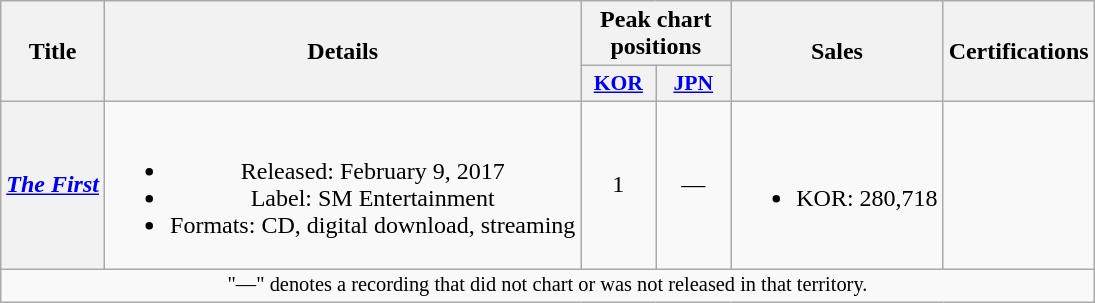<table class="wikitable plainrowheaders" style="text-align:center">
<tr>
<th scope="col" rowspan="2">Title</th>
<th scope="col" rowspan="2">Details</th>
<th scope="col" colspan="2">Peak chart positions</th>
<th scope="col" rowspan="2">Sales</th>
<th scope="col" rowspan="2">Certifications</th>
</tr>
<tr>
<th scope="col" style="width:3em;font-size:90%"><a href='#'>KOR</a><br></th>
<th scope="col" style="width:3em;font-size:90%"><a href='#'>JPN</a><br></th>
</tr>
<tr>
<th scope="row"><em><a href='#'>The First</a></em></th>
<td><br><ul><li>Released: February 9, 2017</li><li>Label: SM Entertainment</li><li>Formats: CD, digital download, streaming</li></ul></td>
<td>1</td>
<td>—</td>
<td><br><ul><li>KOR: 280,718</li></ul></td>
<td></td>
</tr>
<tr>
<td colspan="6" style="font-size:85%">"—" denotes a recording that did not chart or was not released in that territory.</td>
</tr>
</table>
